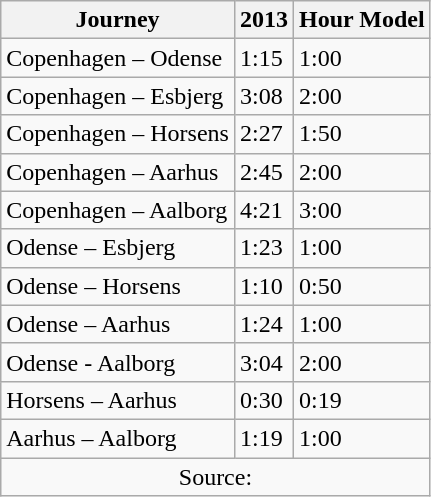<table class="wikitable">
<tr>
<th>Journey</th>
<th>2013</th>
<th>Hour Model</th>
</tr>
<tr>
<td>Copenhagen – Odense</td>
<td>1:15</td>
<td>1:00</td>
</tr>
<tr>
<td>Copenhagen – Esbjerg</td>
<td>3:08</td>
<td>2:00</td>
</tr>
<tr>
<td>Copenhagen – Horsens</td>
<td>2:27</td>
<td>1:50</td>
</tr>
<tr>
<td>Copenhagen – Aarhus</td>
<td>2:45</td>
<td>2:00</td>
</tr>
<tr>
<td>Copenhagen – Aalborg</td>
<td>4:21</td>
<td>3:00</td>
</tr>
<tr>
<td>Odense – Esbjerg</td>
<td>1:23</td>
<td>1:00</td>
</tr>
<tr>
<td>Odense – Horsens</td>
<td>1:10</td>
<td>0:50</td>
</tr>
<tr>
<td>Odense – Aarhus</td>
<td>1:24</td>
<td>1:00</td>
</tr>
<tr>
<td>Odense - Aalborg</td>
<td>3:04</td>
<td>2:00</td>
</tr>
<tr>
<td>Horsens – Aarhus</td>
<td>0:30</td>
<td>0:19</td>
</tr>
<tr>
<td>Aarhus – Aalborg</td>
<td>1:19</td>
<td>1:00</td>
</tr>
<tr>
<td colspan="3" style="text-align:center">Source:</td>
</tr>
</table>
